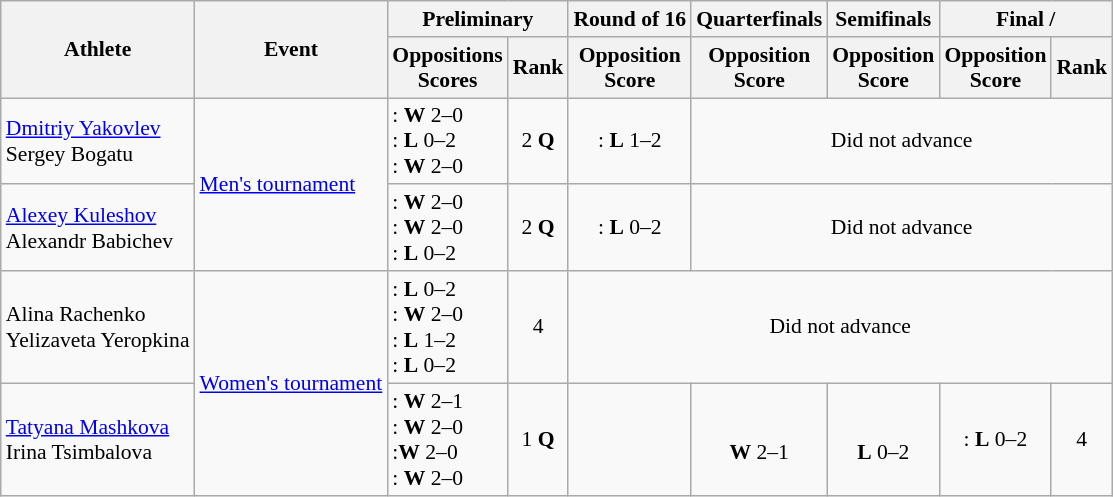<table class=wikitable style="font-size:90%; text-align:center;">
<tr>
<th rowspan=2>Athlete</th>
<th rowspan=2>Event</th>
<th colspan=2>Preliminary</th>
<th>Round of 16</th>
<th>Quarterfinals</th>
<th>Semifinals</th>
<th colspan=2>Final / </th>
</tr>
<tr>
<th>Oppositions<br>Scores</th>
<th>Rank</th>
<th>Opposition<br>Score</th>
<th>Opposition<br>Score</th>
<th>Opposition<br>Score</th>
<th>Opposition<br>Score</th>
<th>Rank</th>
</tr>
<tr>
<td align=left><a href='#'>Dmitriy Yakovlev</a><br>Sergey Bogatu</td>
<td align=left rowspan=2><a href='#'>Men's tournament</a></td>
<td align=left>: <strong>W</strong> 2–0<br>: <strong>L</strong> 0–2<br>: <strong>W</strong> 2–0</td>
<td>2 <strong>Q</strong></td>
<td>: <strong>L</strong> 1–2</td>
<td colspan=4>Did not advance</td>
</tr>
<tr>
<td align=left><a href='#'>Alexey Kuleshov</a><br>Alexandr Babichev</td>
<td align=left>: <strong>W</strong> 2–0<br>: <strong>W</strong> 2–0<br>: <strong>L</strong> 0–2</td>
<td>2 <strong>Q</strong></td>
<td>: <strong>L</strong> 0–2</td>
<td colspan=4>Did not advance</td>
</tr>
<tr>
<td align=left>Alina Rachenko<br>Yelizaveta Yeropkina</td>
<td align=left rowspan=2><a href='#'>Women's tournament</a></td>
<td align=left>: <strong>L</strong> 0–2<br>: <strong>W</strong> 2–0<br>: <strong>L</strong> 1–2<br>: <strong>L</strong> 0–2</td>
<td>4</td>
<td colspan=5>Did not advance</td>
</tr>
<tr>
<td align=left><a href='#'>Tatyana Mashkova</a><br>Irina Tsimbalova</td>
<td align=left>: <strong>W</strong> 2–1<br>: <strong>W</strong> 2–0<br>:<strong>W</strong> 2–0<br>: <strong>W</strong> 2–0</td>
<td>1 <strong>Q</strong></td>
<td></td>
<td><br> <strong>W</strong> 2–1</td>
<td><br> <strong>L</strong> 0–2</td>
<td>: <strong>L</strong> 0–2</td>
<td>4</td>
</tr>
</table>
